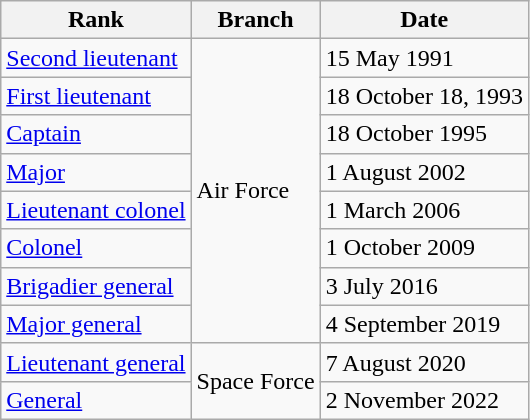<table class="wikitable">
<tr>
<th>Rank</th>
<th>Branch</th>
<th>Date</th>
</tr>
<tr>
<td> <a href='#'>Second lieutenant</a></td>
<td rowspan=8>Air Force</td>
<td>15 May 1991</td>
</tr>
<tr>
<td> <a href='#'>First lieutenant</a></td>
<td>18 October 18, 1993</td>
</tr>
<tr>
<td> <a href='#'>Captain</a></td>
<td>18 October 1995</td>
</tr>
<tr>
<td> <a href='#'>Major</a></td>
<td>1 August 2002</td>
</tr>
<tr>
<td> <a href='#'>Lieutenant colonel</a></td>
<td>1 March 2006</td>
</tr>
<tr>
<td> <a href='#'>Colonel</a></td>
<td>1 October 2009</td>
</tr>
<tr>
<td> <a href='#'>Brigadier general</a></td>
<td>3 July 2016</td>
</tr>
<tr>
<td> <a href='#'>Major general</a></td>
<td>4 September 2019</td>
</tr>
<tr>
<td> <a href='#'>Lieutenant general</a></td>
<td rowspan=2>Space Force</td>
<td>7 August 2020</td>
</tr>
<tr>
<td> <a href='#'>General</a></td>
<td>2 November 2022</td>
</tr>
</table>
